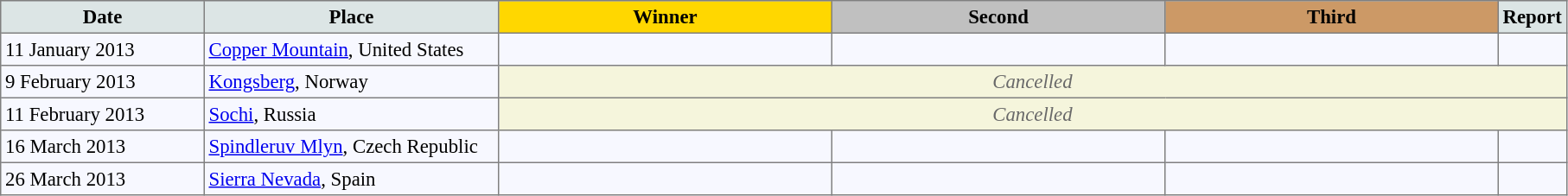<table bgcolor="#f7f8ff" cellpadding="3" cellspacing="0" border="1" style="font-size: 95%; border: gray solid 1px; border-collapse: collapse;">
<tr bgcolor="#CCCCCC">
<td align="center" bgcolor="#DCE5E5" width="150"><strong>Date</strong></td>
<td align="center" bgcolor="#DCE5E5" width="220"><strong>Place</strong></td>
<td align="center" bgcolor="gold" width="250"><strong>Winner</strong></td>
<td align="center" bgcolor="silver" width="250"><strong>Second</strong></td>
<td align="center" bgcolor="CC9966" width="250"><strong>Third</strong></td>
<td align="center" bgcolor="#DCE5E5"><strong>Report</strong></td>
</tr>
<tr align="left">
<td>11 January 2013</td>
<td> <a href='#'>Copper Mountain</a>, United States</td>
<td></td>
<td></td>
<td></td>
<td></td>
</tr>
<tr>
<td>9 February 2013</td>
<td> <a href='#'>Kongsberg</a>, Norway</td>
<td colspan=4 align=center bgcolor="F5F5DC" style=color:#696969><em>Cancelled</em></td>
</tr>
<tr align="left">
<td>11 February 2013</td>
<td> <a href='#'>Sochi</a>, Russia</td>
<td colspan=4 align=center bgcolor="F5F5DC" style=color:#696969><em>Cancelled</em></td>
</tr>
<tr align="left">
<td>16 March 2013</td>
<td> <a href='#'>Spindleruv Mlyn</a>, Czech Republic</td>
<td></td>
<td></td>
<td></td>
<td></td>
</tr>
<tr align="left">
<td>26 March 2013</td>
<td> <a href='#'>Sierra Nevada</a>, Spain</td>
<td></td>
<td></td>
<td></td>
<td></td>
</tr>
</table>
